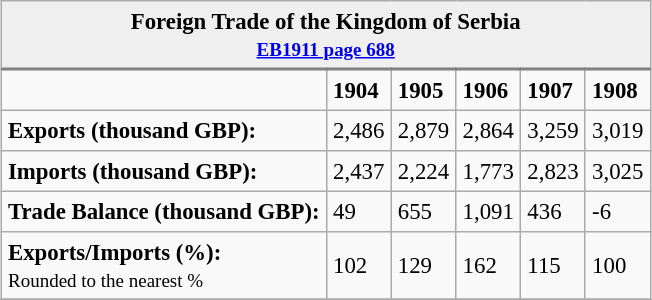<table border="1" cellpadding="4" cellspacing="0" style="margin: 10px 0 10px 25px; background: #f9f9f9; border: 1px #AAA solid; border-collapse: collapse; font-size: 95%; float: center;">
<tr>
<th colspan=10 style="background: #efefef; border-bottom: 2px solid gray;">Foreign Trade of the Kingdom of Serbia<br><small><a href='#'>EB1911 page 688</a></small></th>
</tr>
<tr>
<td></td>
<td><strong>1904</strong></td>
<td><strong>1905</strong></td>
<td><strong>1906</strong></td>
<td><strong>1907</strong></td>
<td><strong>1908</strong></td>
</tr>
<tr>
<td><strong>Exports (thousand GBP):</strong></td>
<td>2,486</td>
<td>2,879</td>
<td>2,864</td>
<td>3,259</td>
<td>3,019</td>
</tr>
<tr>
<td><strong>Imports (thousand GBP):</strong></td>
<td>2,437</td>
<td>2,224</td>
<td>1,773</td>
<td>2,823</td>
<td>3,025</td>
</tr>
<tr>
<td><strong>Trade Balance (thousand GBP):</strong></td>
<td>49</td>
<td>655</td>
<td>1,091</td>
<td>436</td>
<td>-6</td>
</tr>
<tr>
<td><strong>Exports/Imports (%):</strong><br><small>Rounded to the nearest %</small></td>
<td>102</td>
<td>129</td>
<td>162</td>
<td>115</td>
<td>100</td>
</tr>
<tr>
</tr>
</table>
